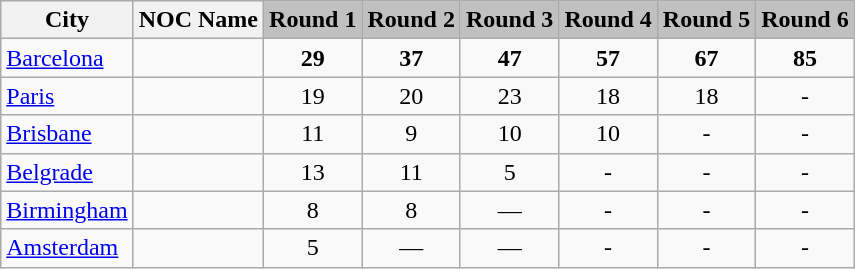<table class="wikitable">
<tr>
<th>City</th>
<th>NOC Name</th>
<td style="background:silver;"><strong>Round 1</strong></td>
<td style="background:silver;"><strong>Round 2</strong></td>
<td style="background:silver;"><strong>Round 3</strong></td>
<td style="background:silver;"><strong>Round 4</strong></td>
<td style="background:silver;"><strong>Round 5</strong></td>
<td style="background:silver;"><strong>Round 6</strong></td>
</tr>
<tr>
<td><a href='#'>Barcelona</a></td>
<td></td>
<td style="text-align:center;"><strong>29</strong></td>
<td style="text-align:center;"><strong>37</strong></td>
<td style="text-align:center;"><strong>47</strong></td>
<td style="text-align:center;"><strong>57</strong></td>
<td style="text-align:center;"><strong>67</strong></td>
<td style="text-align:center;"><strong>85</strong></td>
</tr>
<tr>
<td><a href='#'>Paris</a></td>
<td></td>
<td style="text-align:center;">19</td>
<td style="text-align:center;">20</td>
<td style="text-align:center;">23</td>
<td style="text-align:center;">18</td>
<td style="text-align:center;">18</td>
<td style="text-align:center;">-</td>
</tr>
<tr>
<td><a href='#'>Brisbane</a></td>
<td></td>
<td style="text-align:center;">11</td>
<td style="text-align:center;">9</td>
<td style="text-align:center;">10</td>
<td style="text-align:center;">10</td>
<td style="text-align:center;">-</td>
<td style="text-align:center;">-</td>
</tr>
<tr>
<td><a href='#'>Belgrade</a></td>
<td></td>
<td style="text-align:center;">13</td>
<td style="text-align:center;">11</td>
<td style="text-align:center;">5</td>
<td style="text-align:center;">-</td>
<td style="text-align:center;">-</td>
<td style="text-align:center;">-</td>
</tr>
<tr>
<td><a href='#'>Birmingham</a></td>
<td></td>
<td style="text-align:center;">8</td>
<td style="text-align:center;">8</td>
<td style="text-align:center;">—</td>
<td style="text-align:center;">-</td>
<td style="text-align:center;">-</td>
<td style="text-align:center;">-</td>
</tr>
<tr>
<td><a href='#'>Amsterdam</a></td>
<td></td>
<td style="text-align:center;">5</td>
<td style="text-align:center;">—</td>
<td style="text-align:center;">—</td>
<td style="text-align:center;">-</td>
<td style="text-align:center;">-</td>
<td style="text-align:center;">-</td>
</tr>
</table>
